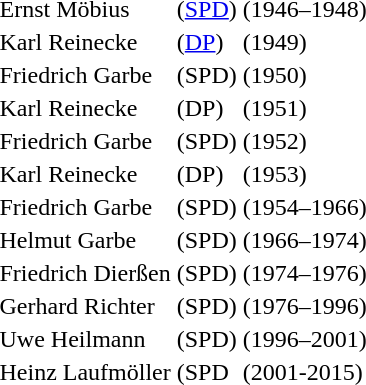<table border=0>
<tr>
<td>Ernst Möbius</td>
<td>(<a href='#'>SPD</a>)</td>
<td>(1946–1948)</td>
</tr>
<tr>
<td>Karl Reinecke</td>
<td>(<a href='#'>DP</a>)</td>
<td>(1949)</td>
</tr>
<tr>
<td>Friedrich Garbe</td>
<td>(SPD)</td>
<td>(1950)</td>
</tr>
<tr>
<td>Karl Reinecke</td>
<td>(DP)</td>
<td>(1951)</td>
</tr>
<tr>
<td>Friedrich Garbe</td>
<td>(SPD)</td>
<td>(1952)</td>
</tr>
<tr>
<td>Karl Reinecke</td>
<td>(DP)</td>
<td>(1953)</td>
</tr>
<tr>
<td>Friedrich Garbe</td>
<td>(SPD)</td>
<td>(1954–1966)</td>
</tr>
<tr>
<td>Helmut Garbe</td>
<td>(SPD)</td>
<td>(1966–1974)</td>
</tr>
<tr>
<td>Friedrich Dierßen</td>
<td>(SPD)</td>
<td>(1974–1976)</td>
</tr>
<tr>
<td>Gerhard Richter</td>
<td>(SPD)</td>
<td>(1976–1996)</td>
</tr>
<tr>
<td>Uwe Heilmann</td>
<td>(SPD)</td>
<td>(1996–2001)</td>
</tr>
<tr>
<td>Heinz Laufmöller</td>
<td>(SPD</td>
<td>(2001-2015)</td>
</tr>
</table>
